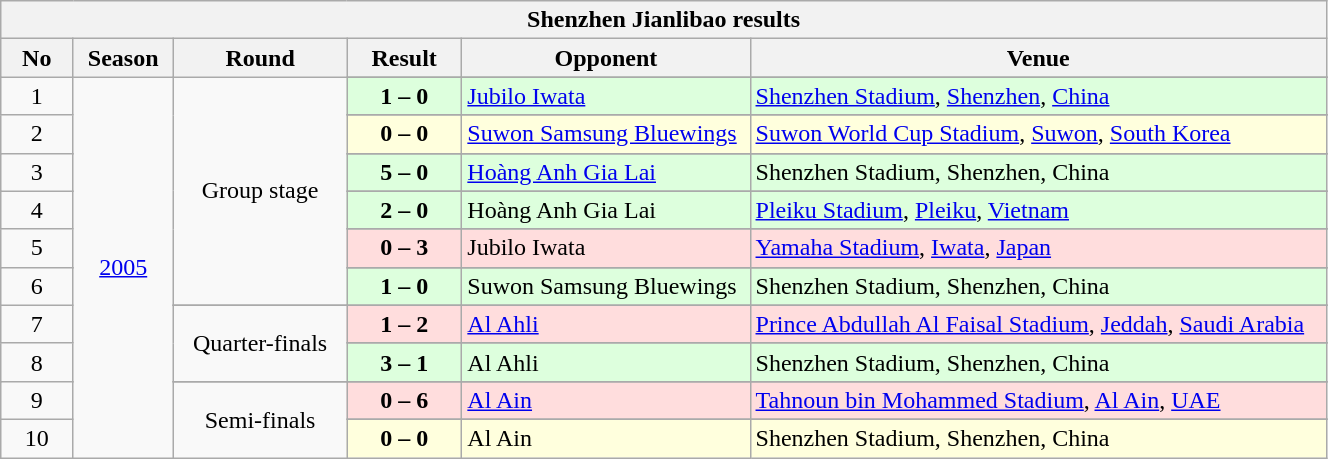<table width=70% class="wikitable sortable collapsible collapsed" style="text-align:">
<tr>
<th colspan=6>Shenzhen Jianlibao results</th>
</tr>
<tr>
<th width=5%>No</th>
<th width=7%>Season</th>
<th width=12%>Round</th>
<th width=8%>Result</th>
<th width=20%>Opponent</th>
<th width=40%>Venue</th>
</tr>
<tr>
<td rowspan=2 align=center>1</td>
<td rowspan=20 align=center><a href='#'>2005</a></td>
<td rowspan=12 align=center>Group stage</td>
</tr>
<tr bgcolor=#ddffdd>
<td align=center><strong>1 – 0</strong></td>
<td> <a href='#'>Jubilo Iwata</a></td>
<td><a href='#'>Shenzhen Stadium</a>, <a href='#'>Shenzhen</a>, <a href='#'>China</a></td>
</tr>
<tr>
<td rowspan=2 align=center>2</td>
</tr>
<tr bgcolor=#ffffdd>
<td align=center><strong>0 – 0</strong></td>
<td> <a href='#'>Suwon Samsung Bluewings</a></td>
<td><a href='#'>Suwon World Cup Stadium</a>, <a href='#'>Suwon</a>, <a href='#'>South Korea</a></td>
</tr>
<tr>
<td rowspan=2 align=center>3</td>
</tr>
<tr bgcolor=#ddffdd>
<td align=center><strong>5 – 0</strong></td>
<td> <a href='#'>Hoàng Anh Gia Lai</a></td>
<td>Shenzhen Stadium, Shenzhen, China</td>
</tr>
<tr>
<td rowspan=2 align=center>4</td>
</tr>
<tr bgcolor=#ddffdd>
<td align=center><strong>2 – 0</strong></td>
<td> Hoàng Anh Gia Lai</td>
<td><a href='#'>Pleiku Stadium</a>, <a href='#'>Pleiku</a>, <a href='#'>Vietnam</a></td>
</tr>
<tr>
<td rowspan=2 align=center>5</td>
</tr>
<tr bgcolor=#ffdddd>
<td align=center><strong>0 – 3</strong></td>
<td> Jubilo Iwata</td>
<td><a href='#'>Yamaha Stadium</a>, <a href='#'>Iwata</a>, <a href='#'>Japan</a></td>
</tr>
<tr>
<td rowspan=2 align=center>6</td>
</tr>
<tr bgcolor=#ddffdd>
<td align=center><strong>1 – 0</strong></td>
<td> Suwon Samsung Bluewings</td>
<td>Shenzhen Stadium, Shenzhen, China</td>
</tr>
<tr>
<td rowspan=2 align=center>7</td>
</tr>
<tr>
<td rowspan=3 align=center>Quarter-finals</td>
<td bgcolor=#ffdddd align=center><strong>1 – 2</strong></td>
<td bgcolor=#ffdddd> <a href='#'>Al Ahli</a></td>
<td bgcolor=#ffdddd><a href='#'>Prince Abdullah Al Faisal Stadium</a>, <a href='#'>Jeddah</a>, <a href='#'>Saudi Arabia</a></td>
</tr>
<tr>
<td rowspan=2 align=center>8</td>
</tr>
<tr bgcolor=#ddffdd>
<td align=center><strong>3 – 1</strong></td>
<td> Al Ahli</td>
<td>Shenzhen Stadium, Shenzhen, China</td>
</tr>
<tr>
<td rowspan=2 align=center>9</td>
</tr>
<tr>
<td rowspan=3 align=center>Semi-finals</td>
<td bgcolor=#ffdddd align=center><strong>0 – 6</strong></td>
<td bgcolor=#ffdddd> <a href='#'>Al Ain</a></td>
<td bgcolor=#ffdddd><a href='#'>Tahnoun bin Mohammed Stadium</a>, <a href='#'>Al Ain</a>, <a href='#'>UAE</a></td>
</tr>
<tr>
<td rowspan=2 align=center>10</td>
</tr>
<tr bgcolor=#ffffdd>
<td align=center><strong>0 – 0</strong></td>
<td> Al Ain</td>
<td>Shenzhen Stadium, Shenzhen, China</td>
</tr>
</table>
